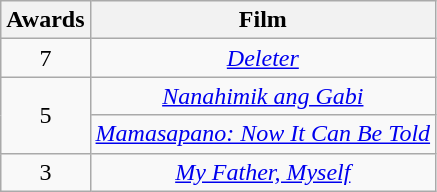<table class="wikitable" style="text-align:center">
<tr>
<th scope="col">Awards</th>
<th scope="col">Film</th>
</tr>
<tr>
<td>7</td>
<td><em><a href='#'>Deleter</a></em></td>
</tr>
<tr>
<td rowspan=2>5</td>
<td><em><a href='#'>Nanahimik ang Gabi</a></em></td>
</tr>
<tr>
<td><em><a href='#'>Mamasapano: Now It Can Be Told</a></em></td>
</tr>
<tr>
<td>3</td>
<td><em><a href='#'>My Father, Myself</a></em></td>
</tr>
</table>
